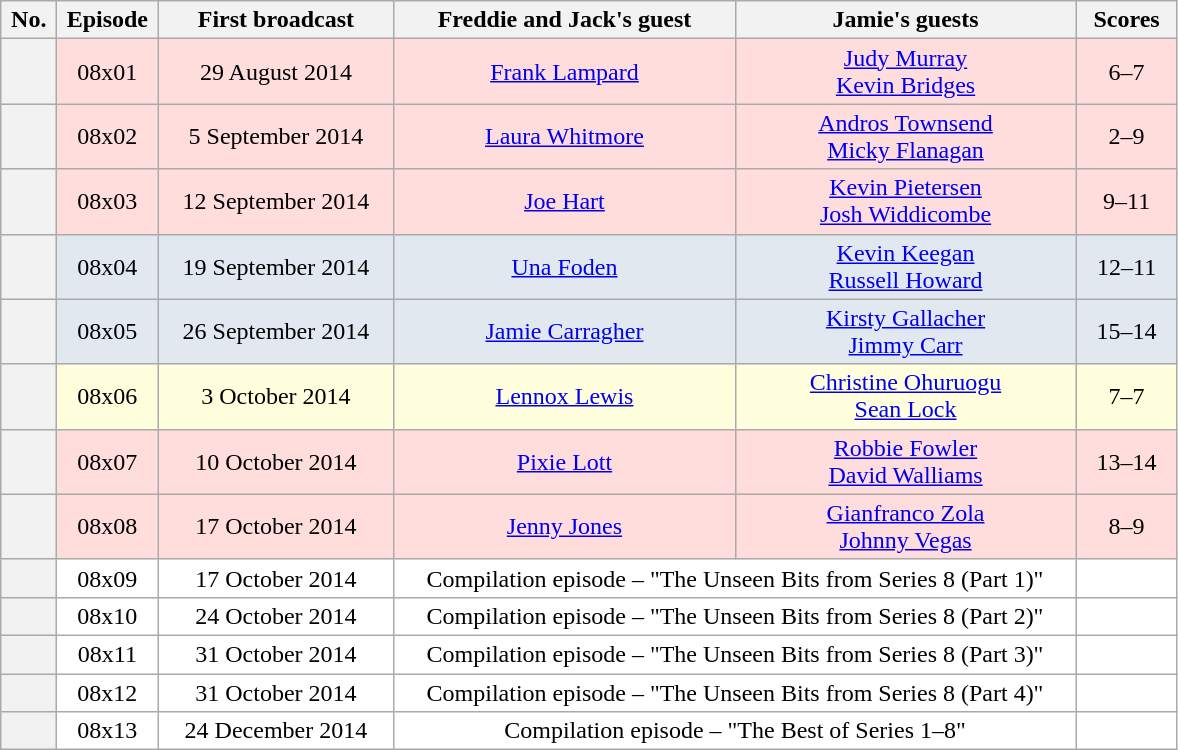<table class="wikitable plainrowheaders"  style="text-align:center;">
<tr>
<th scope"col" style="width:30px;">No.</th>
<th scope"col" style="width:60px;">Episode</th>
<th scope"col" style="width:150px;">First broadcast</th>
<th scope"col" style="width:220px;">Freddie and Jack's guest</th>
<th scope"col" style="width:220px;">Jamie's guests</th>
<th scope"col" style="width:60px;">Scores</th>
</tr>
<tr style="background:#fdd;">
<th scope="row"></th>
<td>08x01</td>
<td>29 August 2014</td>
<td><a href='#'>Frank Lampard</a></td>
<td><a href='#'>Judy Murray</a><br><a href='#'>Kevin Bridges</a></td>
<td>6–7</td>
</tr>
<tr style="background:#fdd;">
<th scope="row"></th>
<td>08x02</td>
<td>5 September 2014</td>
<td><a href='#'>Laura Whitmore</a></td>
<td><a href='#'>Andros Townsend</a><br><a href='#'>Micky Flanagan</a></td>
<td>2–9</td>
</tr>
<tr style="background:#fdd;">
<th scope="row"></th>
<td>08x03</td>
<td>12 September 2014</td>
<td><a href='#'>Joe Hart</a></td>
<td><a href='#'>Kevin Pietersen</a><br><a href='#'>Josh Widdicombe</a></td>
<td>9–11</td>
</tr>
<tr style="background:#e1e8ef;">
<th scope="row"></th>
<td>08x04</td>
<td>19 September 2014</td>
<td><a href='#'>Una Foden</a></td>
<td><a href='#'>Kevin Keegan</a><br><a href='#'>Russell Howard</a></td>
<td>12–11</td>
</tr>
<tr style="background:#e1e8ef;">
<th scope="row"></th>
<td>08x05</td>
<td>26 September 2014</td>
<td><a href='#'>Jamie Carragher</a></td>
<td><a href='#'>Kirsty Gallacher</a><br><a href='#'>Jimmy Carr</a></td>
<td>15–14</td>
</tr>
<tr style="background:#ffffdd;">
<th scope="row"></th>
<td>08x06</td>
<td>3 October 2014</td>
<td><a href='#'>Lennox Lewis</a></td>
<td><a href='#'>Christine Ohuruogu</a><br><a href='#'>Sean Lock</a></td>
<td>7–7</td>
</tr>
<tr style="background:#fdd;">
<th scope="row"></th>
<td>08x07</td>
<td>10 October 2014</td>
<td><a href='#'>Pixie Lott</a></td>
<td><a href='#'>Robbie Fowler</a><br><a href='#'>David Walliams</a></td>
<td>13–14</td>
</tr>
<tr style="background:#fdd;">
<th scope="row"></th>
<td>08x08</td>
<td>17 October 2014</td>
<td><a href='#'>Jenny Jones</a></td>
<td><a href='#'>Gianfranco Zola</a><br><a href='#'>Johnny Vegas</a></td>
<td>8–9</td>
</tr>
<tr style="background:#fff;">
<th scope="row"></th>
<td>08x09</td>
<td>17 October 2014</td>
<td colspan="2">Compilation episode – "The Unseen Bits from Series 8 (Part 1)"</td>
<td></td>
</tr>
<tr style="background:#fff;">
<th scope="row"></th>
<td>08x10</td>
<td>24 October 2014</td>
<td colspan="2">Compilation episode – "The Unseen Bits from Series 8 (Part 2)"</td>
<td></td>
</tr>
<tr style="background:#fff;">
<th scope="row"></th>
<td>08x11</td>
<td>31 October 2014</td>
<td colspan="2">Compilation episode – "The Unseen Bits from Series 8 (Part 3)"</td>
<td></td>
</tr>
<tr style="background:#fff;">
<th scope="row"></th>
<td>08x12</td>
<td>31 October 2014</td>
<td colspan="2">Compilation episode – "The Unseen Bits from Series 8 (Part 4)"</td>
<td></td>
</tr>
<tr style="background:#fff;">
<th scope="row"></th>
<td>08x13</td>
<td>24 December 2014</td>
<td colspan="2">Compilation episode – "The Best of Series 1–8"</td>
<td></td>
</tr>
</table>
